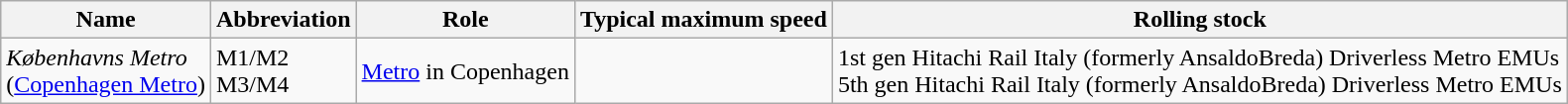<table class="wikitable">
<tr>
<th>Name</th>
<th>Abbreviation</th>
<th>Role</th>
<th>Typical maximum speed</th>
<th>Rolling stock</th>
</tr>
<tr>
<td><em>Københavns Metro</em><br>(<a href='#'>Copenhagen Metro</a>)</td>
<td>M1/M2<br>M3/M4</td>
<td><a href='#'>Metro</a> in Copenhagen</td>
<td><br></td>
<td>1st gen Hitachi Rail Italy (formerly AnsaldoBreda) Driverless Metro EMUs<br>5th gen Hitachi Rail Italy (formerly AnsaldoBreda) Driverless Metro EMUs</td>
</tr>
</table>
